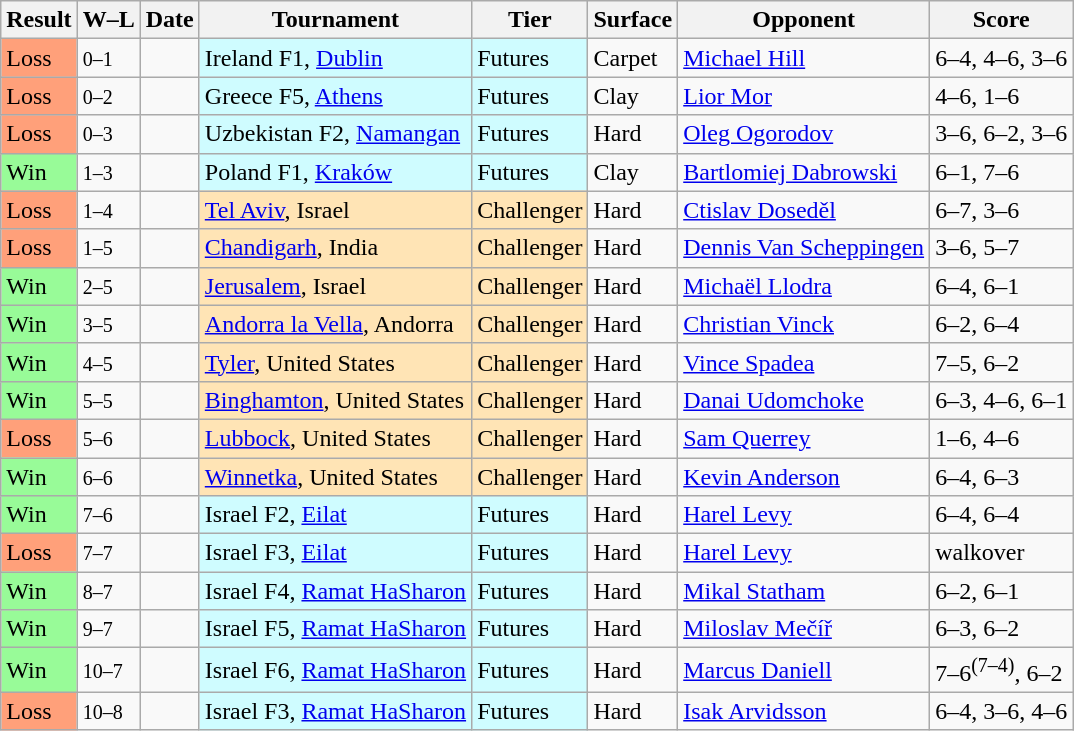<table class="sortable wikitable">
<tr>
<th>Result</th>
<th class="unsortable">W–L</th>
<th>Date</th>
<th>Tournament</th>
<th>Tier</th>
<th>Surface</th>
<th>Opponent</th>
<th class="unsortable">Score</th>
</tr>
<tr>
<td bgcolor=FFA07A>Loss</td>
<td><small>0–1</small></td>
<td></td>
<td style="background:#cffcff;">Ireland F1, <a href='#'>Dublin</a></td>
<td style="background:#cffcff;">Futures</td>
<td>Carpet</td>
<td> <a href='#'>Michael Hill</a></td>
<td>6–4, 4–6, 3–6</td>
</tr>
<tr>
<td bgcolor=FFA07A>Loss</td>
<td><small>0–2</small></td>
<td></td>
<td style="background:#cffcff;">Greece F5, <a href='#'>Athens</a></td>
<td style="background:#cffcff;">Futures</td>
<td>Clay</td>
<td> <a href='#'>Lior Mor</a></td>
<td>4–6, 1–6</td>
</tr>
<tr>
<td bgcolor=FFA07A>Loss</td>
<td><small>0–3</small></td>
<td></td>
<td style="background:#cffcff;">Uzbekistan F2, <a href='#'>Namangan</a></td>
<td style="background:#cffcff;">Futures</td>
<td>Hard</td>
<td> <a href='#'>Oleg Ogorodov</a></td>
<td>3–6, 6–2, 3–6</td>
</tr>
<tr>
<td bgcolor=98FB98>Win</td>
<td><small>1–3</small></td>
<td></td>
<td style="background:#cffcff;">Poland F1, <a href='#'>Kraków</a></td>
<td style="background:#cffcff;">Futures</td>
<td>Clay</td>
<td> <a href='#'>Bartlomiej Dabrowski</a></td>
<td>6–1, 7–6</td>
</tr>
<tr>
<td bgcolor=FFA07A>Loss</td>
<td><small>1–4</small></td>
<td></td>
<td style="background:moccasin;"><a href='#'>Tel Aviv</a>, Israel</td>
<td style="background:moccasin;">Challenger</td>
<td>Hard</td>
<td> <a href='#'>Ctislav Doseděl</a></td>
<td>6–7, 3–6</td>
</tr>
<tr>
<td bgcolor=FFA07A>Loss</td>
<td><small>1–5</small></td>
<td></td>
<td style="background:moccasin;"><a href='#'>Chandigarh</a>, India</td>
<td style="background:moccasin;">Challenger</td>
<td>Hard</td>
<td> <a href='#'>Dennis Van Scheppingen</a></td>
<td>3–6, 5–7</td>
</tr>
<tr>
<td bgcolor=98FB98>Win</td>
<td><small>2–5</small></td>
<td></td>
<td style="background:moccasin;"><a href='#'>Jerusalem</a>, Israel</td>
<td style="background:moccasin;">Challenger</td>
<td>Hard</td>
<td> <a href='#'>Michaël Llodra</a></td>
<td>6–4, 6–1</td>
</tr>
<tr>
<td bgcolor=98FB98>Win</td>
<td><small>3–5</small></td>
<td></td>
<td style="background:moccasin;"><a href='#'>Andorra la Vella</a>, Andorra</td>
<td style="background:moccasin;">Challenger</td>
<td>Hard</td>
<td> <a href='#'>Christian Vinck</a></td>
<td>6–2, 6–4</td>
</tr>
<tr>
<td bgcolor=98FB98>Win</td>
<td><small>4–5</small></td>
<td></td>
<td style="background:moccasin;"><a href='#'>Tyler</a>, United States</td>
<td style="background:moccasin;">Challenger</td>
<td>Hard</td>
<td> <a href='#'>Vince Spadea</a></td>
<td>7–5, 6–2</td>
</tr>
<tr>
<td bgcolor=98FB98>Win</td>
<td><small>5–5</small></td>
<td></td>
<td style="background:moccasin;"><a href='#'>Binghamton</a>, United States</td>
<td style="background:moccasin;">Challenger</td>
<td>Hard</td>
<td> <a href='#'>Danai Udomchoke</a></td>
<td>6–3, 4–6, 6–1</td>
</tr>
<tr>
<td bgcolor=FFA07A>Loss</td>
<td><small>5–6</small></td>
<td></td>
<td style="background:moccasin;"><a href='#'>Lubbock</a>, United States</td>
<td style="background:moccasin;">Challenger</td>
<td>Hard</td>
<td> <a href='#'>Sam Querrey</a></td>
<td>1–6, 4–6</td>
</tr>
<tr>
<td bgcolor=98FB98>Win</td>
<td><small>6–6</small></td>
<td></td>
<td style="background:moccasin;"><a href='#'>Winnetka</a>, United States</td>
<td style="background:moccasin;">Challenger</td>
<td>Hard</td>
<td> <a href='#'>Kevin Anderson</a></td>
<td>6–4, 6–3</td>
</tr>
<tr>
<td bgcolor=98FB98>Win</td>
<td><small>7–6</small></td>
<td></td>
<td style="background:#cffcff;">Israel F2, <a href='#'>Eilat</a></td>
<td style="background:#cffcff;">Futures</td>
<td>Hard</td>
<td> <a href='#'>Harel Levy</a></td>
<td>6–4, 6–4</td>
</tr>
<tr>
<td bgcolor=FFA07A>Loss</td>
<td><small>7–7</small></td>
<td></td>
<td style="background:#cffcff;">Israel F3, <a href='#'>Eilat</a></td>
<td style="background:#cffcff;">Futures</td>
<td>Hard</td>
<td> <a href='#'>Harel Levy</a></td>
<td>walkover</td>
</tr>
<tr>
<td bgcolor=98FB98>Win</td>
<td><small>8–7</small></td>
<td></td>
<td style="background:#cffcff;">Israel F4, <a href='#'>Ramat HaSharon</a></td>
<td style="background:#cffcff;">Futures</td>
<td>Hard</td>
<td> <a href='#'>Mikal Statham</a></td>
<td>6–2, 6–1</td>
</tr>
<tr>
<td bgcolor=98FB98>Win</td>
<td><small>9–7</small></td>
<td></td>
<td style="background:#cffcff;">Israel F5, <a href='#'>Ramat HaSharon</a></td>
<td style="background:#cffcff;">Futures</td>
<td>Hard</td>
<td> <a href='#'>Miloslav Mečíř</a></td>
<td>6–3, 6–2</td>
</tr>
<tr>
<td bgcolor=98FB98>Win</td>
<td><small>10–7</small></td>
<td></td>
<td style="background:#cffcff;">Israel F6, <a href='#'>Ramat HaSharon</a></td>
<td style="background:#cffcff;">Futures</td>
<td>Hard</td>
<td> <a href='#'>Marcus Daniell</a></td>
<td>7–6<sup>(7–4)</sup>, 6–2</td>
</tr>
<tr>
<td bgcolor=FFA07A>Loss</td>
<td><small>10–8</small></td>
<td></td>
<td style="background:#cffcff;">Israel F3, <a href='#'>Ramat HaSharon</a></td>
<td style="background:#cffcff;">Futures</td>
<td>Hard</td>
<td> <a href='#'>Isak Arvidsson</a></td>
<td>6–4, 3–6, 4–6</td>
</tr>
</table>
